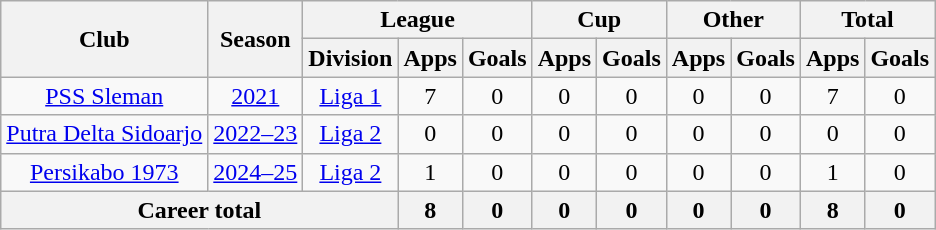<table class="wikitable" style="text-align: center">
<tr>
<th rowspan="2">Club</th>
<th rowspan="2">Season</th>
<th colspan="3">League</th>
<th colspan="2">Cup</th>
<th colspan="2">Other</th>
<th colspan="2">Total</th>
</tr>
<tr>
<th>Division</th>
<th>Apps</th>
<th>Goals</th>
<th>Apps</th>
<th>Goals</th>
<th>Apps</th>
<th>Goals</th>
<th>Apps</th>
<th>Goals</th>
</tr>
<tr>
<td rowspan="1"><a href='#'>PSS Sleman</a></td>
<td><a href='#'>2021</a></td>
<td rowspan="1" valign="center"><a href='#'>Liga 1</a></td>
<td>7</td>
<td>0</td>
<td>0</td>
<td>0</td>
<td>0</td>
<td>0</td>
<td>7</td>
<td>0</td>
</tr>
<tr>
<td rowspan="1"><a href='#'>Putra Delta Sidoarjo</a></td>
<td><a href='#'>2022–23</a></td>
<td rowspan="1" valign="center"><a href='#'>Liga 2</a></td>
<td>0</td>
<td>0</td>
<td>0</td>
<td>0</td>
<td>0</td>
<td>0</td>
<td>0</td>
<td>0</td>
</tr>
<tr>
<td rowspan="1"><a href='#'>Persikabo 1973</a></td>
<td><a href='#'>2024–25</a></td>
<td rowspan="1" valign="center"><a href='#'>Liga 2</a></td>
<td>1</td>
<td>0</td>
<td>0</td>
<td>0</td>
<td>0</td>
<td>0</td>
<td>1</td>
<td>0</td>
</tr>
<tr>
<th colspan=3>Career total</th>
<th>8</th>
<th>0</th>
<th>0</th>
<th>0</th>
<th>0</th>
<th>0</th>
<th>8</th>
<th>0</th>
</tr>
</table>
